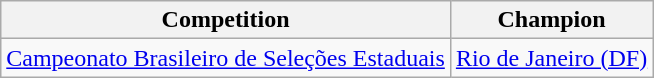<table class="wikitable">
<tr>
<th>Competition</th>
<th>Champion</th>
</tr>
<tr>
<td><a href='#'>Campeonato Brasileiro de Seleções Estaduais</a></td>
<td><a href='#'>Rio de Janeiro (DF)</a></td>
</tr>
</table>
